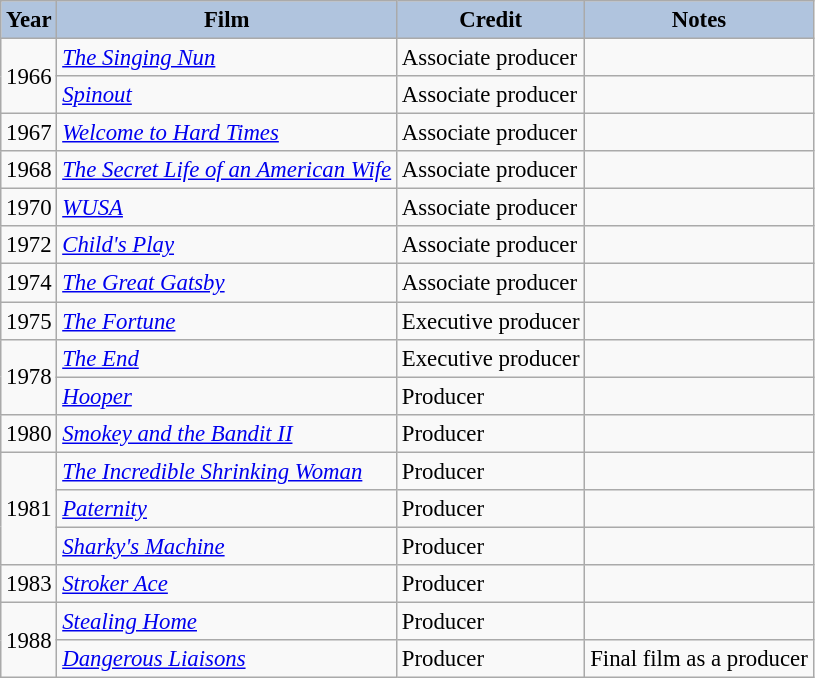<table class="wikitable" style="font-size:95%;">
<tr>
<th style="background:#B0C4DE;">Year</th>
<th style="background:#B0C4DE;">Film</th>
<th style="background:#B0C4DE;">Credit</th>
<th style="background:#B0C4DE;">Notes</th>
</tr>
<tr>
<td rowspan=2>1966</td>
<td><em><a href='#'>The Singing Nun</a></em></td>
<td>Associate producer</td>
<td></td>
</tr>
<tr>
<td><em><a href='#'>Spinout</a></em></td>
<td>Associate producer</td>
<td></td>
</tr>
<tr>
<td>1967</td>
<td><em><a href='#'>Welcome to Hard Times</a></em></td>
<td>Associate producer</td>
<td></td>
</tr>
<tr>
<td>1968</td>
<td><em><a href='#'>The Secret Life of an American Wife</a></em></td>
<td>Associate producer</td>
<td></td>
</tr>
<tr>
<td>1970</td>
<td><em><a href='#'>WUSA</a></em></td>
<td>Associate producer</td>
<td></td>
</tr>
<tr>
<td>1972</td>
<td><em><a href='#'>Child's Play</a></em></td>
<td>Associate producer</td>
<td></td>
</tr>
<tr>
<td>1974</td>
<td><em><a href='#'>The Great Gatsby</a></em></td>
<td>Associate producer</td>
<td></td>
</tr>
<tr>
<td>1975</td>
<td><em><a href='#'>The Fortune</a></em></td>
<td>Executive producer</td>
<td></td>
</tr>
<tr>
<td rowspan=2>1978</td>
<td><em><a href='#'>The End</a></em></td>
<td>Executive producer</td>
<td></td>
</tr>
<tr>
<td><em><a href='#'>Hooper</a></em></td>
<td>Producer</td>
<td></td>
</tr>
<tr>
<td>1980</td>
<td><em><a href='#'>Smokey and the Bandit II</a></em></td>
<td>Producer</td>
<td></td>
</tr>
<tr>
<td rowspan=3>1981</td>
<td><em><a href='#'>The Incredible Shrinking Woman</a></em></td>
<td>Producer</td>
<td></td>
</tr>
<tr>
<td><em><a href='#'>Paternity</a></em></td>
<td>Producer</td>
<td></td>
</tr>
<tr>
<td><em><a href='#'>Sharky's Machine</a></em></td>
<td>Producer</td>
<td></td>
</tr>
<tr>
<td>1983</td>
<td><em><a href='#'>Stroker Ace</a></em></td>
<td>Producer</td>
<td></td>
</tr>
<tr>
<td rowspan=2>1988</td>
<td><em><a href='#'>Stealing Home</a></em></td>
<td>Producer</td>
<td></td>
</tr>
<tr>
<td><em><a href='#'>Dangerous Liaisons</a></em></td>
<td>Producer</td>
<td>Final film as a producer</td>
</tr>
</table>
